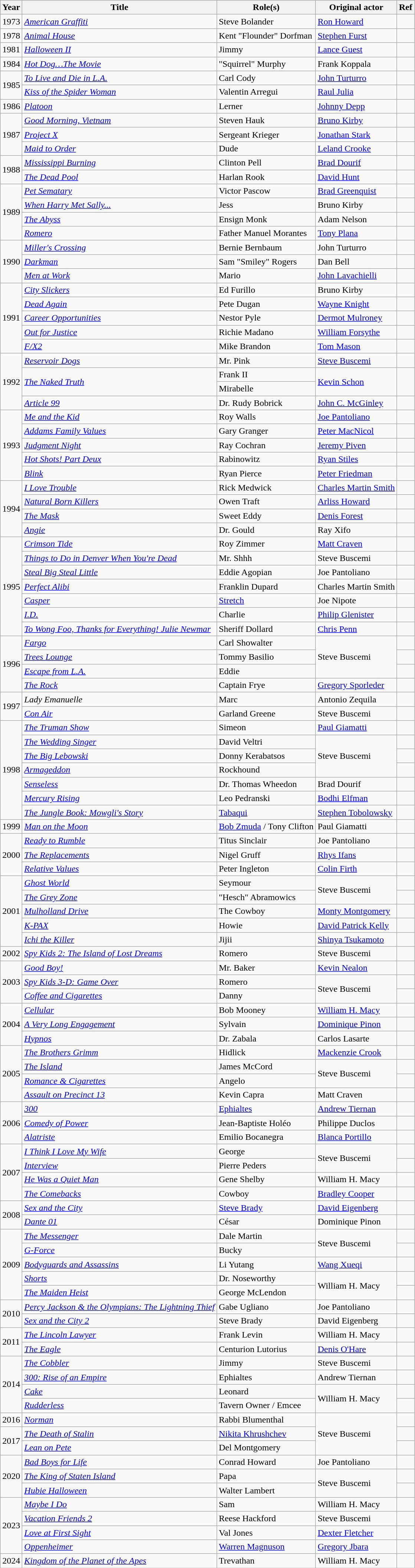<table class="wikitable plainrowheaders sortable">
<tr>
<th scope="col">Year</th>
<th scope="col">Title</th>
<th scope="col">Role(s)</th>
<th scope="col">Original actor</th>
<th scope="col" class="unsortable">Ref</th>
</tr>
<tr>
<td>1973</td>
<td><em><a href='#'>American Graffiti</a></em></td>
<td>Steve Bolander</td>
<td><a href='#'>Ron Howard</a></td>
<td></td>
</tr>
<tr>
<td>1978</td>
<td><em><a href='#'>Animal House</a></em></td>
<td>Kent "Flounder" Dorfman</td>
<td><a href='#'>Stephen Furst</a></td>
<td></td>
</tr>
<tr>
<td>1981</td>
<td><em><a href='#'>Halloween II</a></em></td>
<td>Jimmy</td>
<td><a href='#'>Lance Guest</a></td>
<td></td>
</tr>
<tr>
<td>1984</td>
<td><em><a href='#'>Hot Dog…The Movie</a></em></td>
<td>"Squirrel" Murphy</td>
<td>Frank Koppala</td>
<td></td>
</tr>
<tr>
<td rowspan=2>1985</td>
<td><em><a href='#'>To Live and Die in L.A.</a></em></td>
<td>Carl Cody</td>
<td><a href='#'>John Turturro</a></td>
<td></td>
</tr>
<tr>
<td><em><a href='#'>Kiss of the Spider Woman</a></em></td>
<td>Valentin Arregui</td>
<td><a href='#'>Raul Julia</a></td>
<td></td>
</tr>
<tr>
<td>1986</td>
<td><em><a href='#'>Platoon</a></em></td>
<td>Lerner</td>
<td><a href='#'>Johnny Depp</a></td>
<td></td>
</tr>
<tr>
<td rowspan=3>1987</td>
<td><em><a href='#'>Good Morning, Vietnam</a></em></td>
<td>Steven Hauk</td>
<td><a href='#'>Bruno Kirby</a></td>
<td></td>
</tr>
<tr>
<td><em><a href='#'>Project X</a></em></td>
<td>Sergeant Krieger</td>
<td><a href='#'>Jonathan Stark</a></td>
<td></td>
</tr>
<tr>
<td><em><a href='#'>Maid to Order</a></em></td>
<td>Dude</td>
<td><a href='#'>Leland Crooke</a></td>
<td></td>
</tr>
<tr>
<td rowspan=2>1988</td>
<td><em><a href='#'>Mississippi Burning</a></em></td>
<td>Clinton Pell</td>
<td><a href='#'>Brad Dourif</a></td>
<td></td>
</tr>
<tr>
<td><em><a href='#'>The Dead Pool</a></em></td>
<td>Harlan Rook</td>
<td><a href='#'>David Hunt</a></td>
<td></td>
</tr>
<tr>
<td rowspan=4>1989</td>
<td><em><a href='#'>Pet Sematary</a></em></td>
<td>Victor Pascow</td>
<td><a href='#'>Brad Greenquist</a></td>
<td></td>
</tr>
<tr>
<td><em><a href='#'>When Harry Met Sally...</a></em></td>
<td>Jess</td>
<td>Bruno Kirby</td>
<td></td>
</tr>
<tr>
<td><em><a href='#'>The Abyss</a></em></td>
<td>Ensign Monk</td>
<td>Adam Nelson</td>
<td></td>
</tr>
<tr>
<td><em><a href='#'>Romero</a></em></td>
<td>Father Manuel Morantes</td>
<td><a href='#'>Tony Plana</a></td>
<td></td>
</tr>
<tr>
<td rowspan=3>1990</td>
<td><em><a href='#'>Miller's Crossing</a></em></td>
<td>Bernie Bernbaum</td>
<td>John Turturro</td>
<td></td>
</tr>
<tr>
<td><em><a href='#'>Darkman</a></em></td>
<td>Sam "Smiley" Rogers</td>
<td>Dan Bell</td>
<td></td>
</tr>
<tr>
<td><em><a href='#'>Men at Work</a></em></td>
<td>Mario</td>
<td><a href='#'>John Lavachielli</a></td>
<td></td>
</tr>
<tr>
<td rowspan=5>1991</td>
<td><em><a href='#'>City Slickers</a></em></td>
<td>Ed Furillo</td>
<td>Bruno Kirby</td>
<td></td>
</tr>
<tr>
<td><em><a href='#'>Dead Again</a></em></td>
<td>Pete Dugan</td>
<td><a href='#'>Wayne Knight</a></td>
<td></td>
</tr>
<tr>
<td><em><a href='#'>Career Opportunities</a></em></td>
<td>Nestor Pyle</td>
<td><a href='#'>Dermot Mulroney</a></td>
<td></td>
</tr>
<tr>
<td><em><a href='#'>Out for Justice</a></em></td>
<td>Richie Madano</td>
<td><a href='#'>William Forsythe</a></td>
<td></td>
</tr>
<tr>
<td><em><a href='#'>F/X2</a></em></td>
<td>Mike Brandon</td>
<td><a href='#'>Tom Mason</a></td>
<td></td>
</tr>
<tr>
<td rowspan=4>1992</td>
<td><em><a href='#'>Reservoir Dogs</a></em></td>
<td>Mr. Pink</td>
<td><a href='#'>Steve Buscemi</a></td>
<td></td>
</tr>
<tr>
<td rowspan=2><em><a href='#'>The Naked Truth</a></em></td>
<td>Frank II</td>
<td rowspan=2><a href='#'>Kevin Schon</a></td>
<td rowspan=2></td>
</tr>
<tr>
<td>Mirabelle</td>
</tr>
<tr>
<td><em><a href='#'>Article 99</a></em></td>
<td>Dr. Rudy Bobrick</td>
<td><a href='#'>John C. McGinley</a></td>
<td></td>
</tr>
<tr>
<td rowspan=5>1993</td>
<td><em><a href='#'>Me and the Kid</a></em></td>
<td>Roy Walls</td>
<td><a href='#'>Joe Pantoliano</a></td>
<td></td>
</tr>
<tr>
<td><em><a href='#'>Addams Family Values</a></em></td>
<td>Gary Granger</td>
<td><a href='#'>Peter MacNicol</a></td>
<td></td>
</tr>
<tr>
<td><em><a href='#'>Judgment Night</a></em></td>
<td>Ray Cochran</td>
<td><a href='#'>Jeremy Piven</a></td>
<td></td>
</tr>
<tr>
<td><em><a href='#'>Hot Shots! Part Deux</a></em></td>
<td>Rabinowitz</td>
<td><a href='#'>Ryan Stiles</a></td>
<td></td>
</tr>
<tr>
<td><em><a href='#'>Blink</a></em></td>
<td>Ryan Pierce</td>
<td><a href='#'>Peter Friedman</a></td>
<td></td>
</tr>
<tr>
<td rowspan=4>1994</td>
<td><em><a href='#'>I Love Trouble</a></em></td>
<td>Rick Medwick</td>
<td><a href='#'>Charles Martin Smith</a></td>
<td></td>
</tr>
<tr>
<td><em><a href='#'>Natural Born Killers</a></em></td>
<td>Owen Traft</td>
<td><a href='#'>Arliss Howard</a></td>
<td></td>
</tr>
<tr>
<td><em><a href='#'>The Mask</a></em></td>
<td>Sweet Eddy</td>
<td><a href='#'>Denis Forest</a></td>
<td></td>
</tr>
<tr>
<td><em><a href='#'>Angie</a></em></td>
<td>Dr. Gould</td>
<td>Ray Xifo</td>
<td></td>
</tr>
<tr>
<td rowspan=7>1995</td>
<td><em><a href='#'>Crimson Tide</a></em></td>
<td>Roy Zimmer</td>
<td><a href='#'>Matt Craven</a></td>
<td></td>
</tr>
<tr>
<td><em><a href='#'>Things to Do in Denver When You're Dead</a></em></td>
<td>Mr. Shhh</td>
<td>Steve Buscemi</td>
<td></td>
</tr>
<tr>
<td><em><a href='#'>Steal Big Steal Little</a></em></td>
<td>Eddie Agopian</td>
<td>Joe Pantoliano</td>
<td></td>
</tr>
<tr>
<td><em><a href='#'>Perfect Alibi</a></em></td>
<td>Franklin Dupard</td>
<td>Charles Martin Smith</td>
<td></td>
</tr>
<tr>
<td><em><a href='#'>Casper</a></em></td>
<td><a href='#'>Stretch</a></td>
<td>Joe Nipote</td>
<td></td>
</tr>
<tr>
<td><em><a href='#'>I.D.</a></em></td>
<td>Charlie</td>
<td><a href='#'>Philip Glenister</a></td>
<td></td>
</tr>
<tr>
<td><em><a href='#'>To Wong Foo, Thanks for Everything! Julie Newmar</a></em></td>
<td>Sheriff Dollard</td>
<td><a href='#'>Chris Penn</a></td>
<td></td>
</tr>
<tr>
<td rowspan=4>1996</td>
<td><em><a href='#'>Fargo</a></em></td>
<td>Carl Showalter</td>
<td rowspan=3>Steve Buscemi</td>
<td></td>
</tr>
<tr>
<td><em><a href='#'>Trees Lounge</a></em></td>
<td>Tommy Basilio</td>
<td></td>
</tr>
<tr>
<td><em><a href='#'>Escape from L.A.</a></em></td>
<td>Eddie</td>
<td></td>
</tr>
<tr>
<td><em><a href='#'>The Rock</a></em></td>
<td>Captain Frye</td>
<td><a href='#'>Gregory Sporleder</a></td>
<td></td>
</tr>
<tr>
<td rowspan=2>1997</td>
<td><em>Lady Emanuelle</em></td>
<td>Marc</td>
<td>Antonio Zequila</td>
<td></td>
</tr>
<tr>
<td><em><a href='#'>Con Air</a></em></td>
<td>Garland Greene</td>
<td>Steve Buscemi</td>
<td></td>
</tr>
<tr>
<td rowspan=7>1998</td>
<td><em><a href='#'>The Truman Show</a></em></td>
<td>Simeon</td>
<td><a href='#'>Paul Giamatti</a></td>
<td></td>
</tr>
<tr>
<td><em><a href='#'>The Wedding Singer</a></em></td>
<td>David Veltri</td>
<td rowspan=3>Steve Buscemi</td>
<td></td>
</tr>
<tr>
<td><em><a href='#'>The Big Lebowski</a></em></td>
<td>Donny Kerabatsos</td>
<td></td>
</tr>
<tr>
<td><em><a href='#'>Armageddon</a></em></td>
<td>Rockhound</td>
<td></td>
</tr>
<tr>
<td><em><a href='#'>Senseless</a></em></td>
<td>Dr. Thomas Wheedon</td>
<td>Brad Dourif</td>
<td></td>
</tr>
<tr>
<td><em><a href='#'>Mercury Rising</a></em></td>
<td>Leo Pedranski</td>
<td><a href='#'>Bodhi Elfman</a></td>
<td></td>
</tr>
<tr>
<td><em><a href='#'>The Jungle Book: Mowgli's Story</a></em></td>
<td><a href='#'>Tabaqui</a></td>
<td><a href='#'>Stephen Tobolowsky</a></td>
<td></td>
</tr>
<tr>
<td>1999</td>
<td><em><a href='#'>Man on the Moon</a></em></td>
<td><a href='#'>Bob Zmuda</a> / Tony Clifton</td>
<td>Paul Giamatti</td>
<td></td>
</tr>
<tr>
<td rowspan=3>2000</td>
<td><em><a href='#'>Ready to Rumble</a></em></td>
<td>Titus Sinclair</td>
<td>Joe Pantoliano</td>
<td></td>
</tr>
<tr>
<td><em><a href='#'>The Replacements</a></em></td>
<td>Nigel Gruff</td>
<td><a href='#'>Rhys Ifans</a></td>
<td></td>
</tr>
<tr>
<td><em><a href='#'>Relative Values</a></em></td>
<td>Peter Ingleton</td>
<td><a href='#'>Colin Firth</a></td>
<td></td>
</tr>
<tr>
<td rowspan=5>2001</td>
<td><em><a href='#'>Ghost World</a></em></td>
<td>Seymour</td>
<td rowspan=2>Steve Buscemi</td>
<td></td>
</tr>
<tr>
<td><em><a href='#'>The Grey Zone</a></em></td>
<td>"Hesch" Abramowics</td>
<td></td>
</tr>
<tr>
<td><em><a href='#'>Mulholland Drive</a></em></td>
<td>The Cowboy</td>
<td><a href='#'>Monty Montgomery</a></td>
<td></td>
</tr>
<tr>
<td><em><a href='#'>K-PAX</a></em></td>
<td>Howie</td>
<td><a href='#'>David Patrick Kelly</a></td>
<td></td>
</tr>
<tr>
<td><em><a href='#'>Ichi the Killer</a></em></td>
<td>Jijii</td>
<td><a href='#'>Shinya Tsukamoto</a></td>
<td></td>
</tr>
<tr>
<td>2002</td>
<td><em><a href='#'>Spy Kids 2: The Island of Lost Dreams</a></em></td>
<td>Romero</td>
<td>Steve Buscemi</td>
<td></td>
</tr>
<tr>
<td rowspan=3>2003</td>
<td><em><a href='#'>Good Boy!</a></em></td>
<td>Mr. Baker</td>
<td><a href='#'>Kevin Nealon</a></td>
<td></td>
</tr>
<tr>
<td><em><a href='#'>Spy Kids 3-D: Game Over</a></em></td>
<td>Romero</td>
<td rowspan=2>Steve Buscemi</td>
<td></td>
</tr>
<tr>
<td><em><a href='#'>Coffee and Cigarettes</a></em></td>
<td>Danny</td>
<td></td>
</tr>
<tr>
<td rowspan=3>2004</td>
<td><em><a href='#'>Cellular</a></em></td>
<td>Bob Mooney</td>
<td><a href='#'>William H. Macy</a></td>
<td></td>
</tr>
<tr>
<td><em><a href='#'>A Very Long Engagement</a></em></td>
<td>Sylvain</td>
<td><a href='#'>Dominique Pinon</a></td>
<td></td>
</tr>
<tr>
<td><em><a href='#'>Hypnos</a></em></td>
<td>Dr. Zabala</td>
<td>Carlos Lasarte</td>
<td></td>
</tr>
<tr>
<td rowspan=4>2005</td>
<td><em><a href='#'>The Brothers Grimm</a></em></td>
<td>Hidlick</td>
<td><a href='#'>Mackenzie Crook</a></td>
<td></td>
</tr>
<tr>
<td><em><a href='#'>The Island</a></em></td>
<td>James McCord</td>
<td rowspan=2>Steve Buscemi</td>
<td></td>
</tr>
<tr>
<td><em><a href='#'>Romance & Cigarettes</a></em></td>
<td>Angelo</td>
<td></td>
</tr>
<tr>
<td><em><a href='#'>Assault on Precinct 13</a></em></td>
<td>Kevin Capra</td>
<td>Matt Craven</td>
<td></td>
</tr>
<tr>
<td rowspan=3>2006</td>
<td><em><a href='#'>300</a></em></td>
<td><a href='#'>Ephialtes</a></td>
<td><a href='#'>Andrew Tiernan</a></td>
<td></td>
</tr>
<tr>
<td><em><a href='#'>Comedy of Power</a></em></td>
<td>Jean-Baptiste Holéo</td>
<td>Philippe Duclos</td>
<td></td>
</tr>
<tr>
<td><em><a href='#'>Alatriste</a></em></td>
<td>Emilio Bocanegra</td>
<td><a href='#'>Blanca Portillo</a></td>
<td></td>
</tr>
<tr>
<td rowspan=4>2007</td>
<td><em><a href='#'>I Think I Love My Wife</a></em></td>
<td>George</td>
<td rowspan=2>Steve Buscemi</td>
<td></td>
</tr>
<tr>
<td><em><a href='#'>Interview</a></em></td>
<td>Pierre Peders</td>
<td></td>
</tr>
<tr>
<td><em><a href='#'>He Was a Quiet Man</a></em></td>
<td>Gene Shelby</td>
<td>William H. Macy</td>
<td></td>
</tr>
<tr>
<td><em><a href='#'>The Comebacks</a></em></td>
<td>Cowboy</td>
<td><a href='#'>Bradley Cooper</a></td>
<td></td>
</tr>
<tr>
<td rowspan=2>2008</td>
<td><em><a href='#'>Sex and the City</a></em></td>
<td><a href='#'>Steve Brady</a></td>
<td><a href='#'>David Eigenberg</a></td>
<td></td>
</tr>
<tr>
<td><em><a href='#'>Dante 01</a></em></td>
<td>César</td>
<td>Dominique Pinon</td>
<td></td>
</tr>
<tr>
<td rowspan=5>2009</td>
<td><em><a href='#'>The Messenger</a></em></td>
<td>Dale Martin</td>
<td rowspan=2>Steve Buscemi</td>
<td></td>
</tr>
<tr>
<td><em><a href='#'>G-Force</a></em></td>
<td>Bucky</td>
<td></td>
</tr>
<tr>
<td><em><a href='#'>Bodyguards and Assassins</a></em></td>
<td>Li Yutang</td>
<td><a href='#'>Wang Xueqi</a></td>
<td></td>
</tr>
<tr>
<td><em><a href='#'>Shorts</a></em></td>
<td>Dr. Noseworthy</td>
<td rowspan=2>William H. Macy</td>
<td></td>
</tr>
<tr>
<td><em><a href='#'>The Maiden Heist</a></em></td>
<td>George McLendon</td>
<td></td>
</tr>
<tr>
<td rowspan=2>2010</td>
<td><em><a href='#'>Percy Jackson & the Olympians: The Lightning Thief</a></em></td>
<td>Gabe Ugliano</td>
<td>Joe Pantoliano</td>
<td></td>
</tr>
<tr>
<td><em><a href='#'>Sex and the City 2</a></em></td>
<td>Steve Brady</td>
<td>David Eigenberg</td>
<td></td>
</tr>
<tr>
<td rowspan=2>2011</td>
<td><em><a href='#'>The Lincoln Lawyer</a></em></td>
<td>Frank Levin</td>
<td>William H. Macy</td>
<td></td>
</tr>
<tr>
<td><em><a href='#'>The Eagle</a></em></td>
<td>Centurion Lutorius</td>
<td><a href='#'>Denis O'Hare</a></td>
<td></td>
</tr>
<tr>
<td rowspan=4>2014</td>
<td><em><a href='#'>The Cobbler</a></em></td>
<td>Jimmy</td>
<td>Steve Buscemi</td>
<td></td>
</tr>
<tr>
<td><em><a href='#'>300: Rise of an Empire</a></em></td>
<td>Ephialtes</td>
<td>Andrew Tiernan</td>
<td></td>
</tr>
<tr>
<td><em><a href='#'>Cake</a></em></td>
<td>Leonard</td>
<td rowspan=2>William H. Macy</td>
<td></td>
</tr>
<tr>
<td><em><a href='#'>Rudderless</a></em></td>
<td>Tavern Owner / Emcee</td>
<td></td>
</tr>
<tr>
<td>2016</td>
<td><em><a href='#'>Norman</a></em></td>
<td>Rabbi Blumenthal</td>
<td rowspan=3>Steve Buscemi</td>
<td></td>
</tr>
<tr>
<td rowspan=2>2017</td>
<td><em><a href='#'>The Death of Stalin</a></em></td>
<td><a href='#'>Nikita Khrushchev</a></td>
<td></td>
</tr>
<tr>
<td><em><a href='#'>Lean on Pete</a></em></td>
<td>Del Montgomery</td>
<td></td>
</tr>
<tr>
<td rowspan=3>2020</td>
<td><em><a href='#'>Bad Boys for Life</a></em></td>
<td>Conrad Howard</td>
<td>Joe Pantoliano</td>
<td></td>
</tr>
<tr>
<td><em><a href='#'>The King of Staten Island</a></em></td>
<td>Papa</td>
<td rowspan=2>Steve Buscemi</td>
<td></td>
</tr>
<tr>
<td><em><a href='#'>Hubie Halloween</a></em></td>
<td>Walter Lambert</td>
<td></td>
</tr>
<tr>
<td rowspan=4>2023</td>
<td><em><a href='#'>Maybe I Do</a></em></td>
<td>Sam</td>
<td>William H. Macy</td>
<td></td>
</tr>
<tr>
<td><em><a href='#'>Vacation Friends 2</a></em></td>
<td>Reese Hackford</td>
<td>Steve Buscemi</td>
<td></td>
</tr>
<tr>
<td><em><a href='#'>Love at First Sight</a></em></td>
<td>Val Jones</td>
<td><a href='#'>Dexter Fletcher</a></td>
<td></td>
</tr>
<tr>
<td><em><a href='#'>Oppenheimer</a></em></td>
<td><a href='#'>Warren Magnuson</a></td>
<td><a href='#'>Gregory Jbara</a></td>
<td></td>
</tr>
<tr>
<td>2024</td>
<td><em><a href='#'>Kingdom of the Planet of the Apes</a></em></td>
<td>Trevathan</td>
<td>William H. Macy</td>
<td></td>
</tr>
</table>
